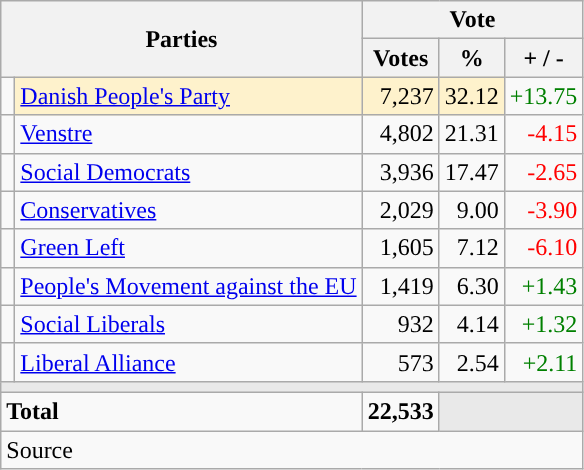<table class="wikitable" style="text-align:right;">
<tr>
<th style="text-align:centre;" rowspan="2" colspan="2" width="225">Parties</th>
<th colspan="3">Vote</th>
</tr>
<tr>
<th width="15">Votes</th>
<th width="15">%</th>
<th width="15">+ / -</th>
</tr>
<tr>
<td width="2" style="color:inherit;background:"></td>
<td bgcolor=#fef2cc   align="left"><a href='#'>Danish People's Party</a></td>
<td bgcolor=#fef2cc>7,237</td>
<td bgcolor=#fef2cc>32.12</td>
<td style=color:green;>+13.75</td>
</tr>
<tr>
<td width="2" style="color:inherit;background:"></td>
<td align="left"><a href='#'>Venstre</a></td>
<td>4,802</td>
<td>21.31</td>
<td style=color:red;>-4.15</td>
</tr>
<tr>
<td width="2" style="color:inherit;background:"></td>
<td align="left"><a href='#'>Social Democrats</a></td>
<td>3,936</td>
<td>17.47</td>
<td style=color:red;>-2.65</td>
</tr>
<tr>
<td width="2" style="color:inherit;background:"></td>
<td align="left"><a href='#'>Conservatives</a></td>
<td>2,029</td>
<td>9.00</td>
<td style=color:red;>-3.90</td>
</tr>
<tr>
<td width="2" style="color:inherit;background:"></td>
<td align="left"><a href='#'>Green Left</a></td>
<td>1,605</td>
<td>7.12</td>
<td style=color:red;>-6.10</td>
</tr>
<tr>
<td width="2" style="color:inherit;background:"></td>
<td align="left"><a href='#'>People's Movement against the EU</a></td>
<td>1,419</td>
<td>6.30</td>
<td style=color:green;>+1.43</td>
</tr>
<tr>
<td width="2" style="color:inherit;background:"></td>
<td align="left"><a href='#'>Social Liberals</a></td>
<td>932</td>
<td>4.14</td>
<td style=color:green;>+1.32</td>
</tr>
<tr>
<td width="2" style="color:inherit;background:"></td>
<td align="left"><a href='#'>Liberal Alliance</a></td>
<td>573</td>
<td>2.54</td>
<td style=color:green;>+2.11</td>
</tr>
<tr>
<td colspan="7" bgcolor="#E9E9E9"></td>
</tr>
<tr>
<td align="left" colspan="2"><strong>Total</strong></td>
<td><strong>22,533</strong></td>
<td bgcolor="#E9E9E9" colspan="2"></td>
</tr>
<tr>
<td align="left" colspan="6">Source</td>
</tr>
</table>
